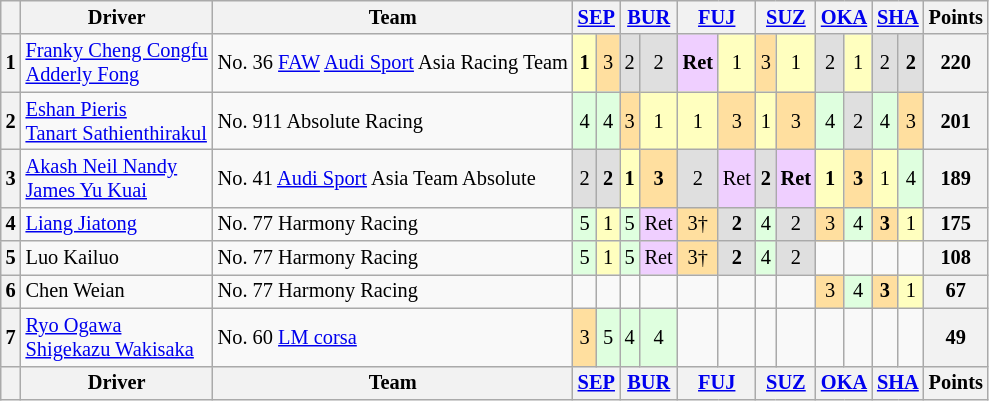<table class="wikitable" style="font-size: 85%; text-align:center;">
<tr>
<th></th>
<th>Driver</th>
<th>Team</th>
<th colspan="2"><a href='#'>SEP</a><br></th>
<th colspan="2"><a href='#'>BUR</a><br></th>
<th colspan="2"><a href='#'>FUJ</a><br></th>
<th colspan="2"><a href='#'>SUZ</a><br></th>
<th colspan="2"><a href='#'>OKA</a><br></th>
<th colspan="2"><a href='#'>SHA</a><br></th>
<th>Points</th>
</tr>
<tr>
<th>1</th>
<td align="left"> <a href='#'>Franky Cheng Congfu</a><br> <a href='#'>Adderly Fong</a></td>
<td align="left"> No. 36 <a href='#'>FAW</a> <a href='#'>Audi Sport</a> Asia Racing Team</td>
<td style="background:#FFFFBF;"><strong>1</strong></td>
<td style="background:#FFDF9F;">3</td>
<td style="background:#DFDFDF;">2</td>
<td style="background:#DFDFDF;">2</td>
<td style="background:#EFCFFF;"><strong>Ret</strong></td>
<td style="background:#FFFFBF;">1</td>
<td style="background:#FFDF9F;">3</td>
<td style="background:#FFFFBF;">1</td>
<td style="background:#DFDFDF;">2</td>
<td style="background:#FFFFBF;">1</td>
<td style="background:#DFDFDF;">2</td>
<td style="background:#DFDFDF;"><strong>2</strong></td>
<th>220</th>
</tr>
<tr>
<th>2</th>
<td align="left"> <a href='#'>Eshan Pieris</a><br> <a href='#'>Tanart Sathienthirakul</a></td>
<td align="left"> No. 911 Absolute Racing</td>
<td style="background:#DFFFDF;">4</td>
<td style="background:#DFFFDF;">4</td>
<td style="background:#FFDF9F;">3</td>
<td style="background:#FFFFBF;">1</td>
<td style="background:#FFFFBF;">1</td>
<td style="background:#FFDF9F;">3</td>
<td style="background:#FFFFBF;">1</td>
<td style="background:#FFDF9F;">3</td>
<td style="background:#DFFFDF;">4</td>
<td style="background:#DFDFDF;">2</td>
<td style="background:#DFFFDF;">4</td>
<td style="background:#FFDF9F;">3</td>
<th>201</th>
</tr>
<tr>
<th>3</th>
<td align="left"> <a href='#'>Akash Neil Nandy</a> <br> <a href='#'>James Yu Kuai</a></td>
<td align="left"> No. 41 <a href='#'>Audi Sport</a> Asia Team Absolute</td>
<td style="background:#DFDFDF;">2</td>
<td style="background:#DFDFDF;"><strong>2</strong></td>
<td style="background:#FFFFBF;"><strong>1</strong></td>
<td style="background:#FFDF9F;"><strong>3</strong></td>
<td style="background:#DFDFDF;">2</td>
<td style="background:#EFCFFF;">Ret</td>
<td style="background:#DFDFDF;"><strong>2</strong></td>
<td style="background:#EFCFFF;"><strong>Ret</strong></td>
<td style="background:#FFFFBF;"><strong>1</strong></td>
<td style="background:#FFDF9F;"><strong>3</strong></td>
<td style="background:#FFFFBF;">1</td>
<td style="background:#DFFFDF;">4</td>
<th>189</th>
</tr>
<tr>
<th>4</th>
<td align="left"> <a href='#'>Liang Jiatong</a></td>
<td align="left"> No. 77 Harmony Racing</td>
<td style="background:#DFFFDF;">5</td>
<td style="background:#FFFFBF;">1</td>
<td style="background:#DFFFDF;">5</td>
<td style="background:#EFCFFF;">Ret</td>
<td style="background:#FFDF9F;">3†</td>
<td style="background:#DFDFDF;"><strong>2</strong></td>
<td style="background:#DFFFDF;">4</td>
<td style="background:#DFDFDF;">2</td>
<td style="background:#FFDF9F;">3</td>
<td style="background:#DFFFDF;">4</td>
<td style="background:#FFDF9F;"><strong>3</strong></td>
<td style="background:#FFFFBF;">1</td>
<th>175</th>
</tr>
<tr>
<th>5</th>
<td align="left"> Luo Kailuo</td>
<td align="left"> No. 77 Harmony Racing</td>
<td style="background:#DFFFDF;">5</td>
<td style="background:#FFFFBF;">1</td>
<td style="background:#DFFFDF;">5</td>
<td style="background:#EFCFFF;">Ret</td>
<td style="background:#FFDF9F;">3†</td>
<td style="background:#DFDFDF;"><strong>2</strong></td>
<td style="background:#DFFFDF;">4</td>
<td style="background:#DFDFDF;">2</td>
<td></td>
<td></td>
<td></td>
<td></td>
<th>108</th>
</tr>
<tr>
<th>6</th>
<td align="left"> Chen Weian</td>
<td align="left"> No. 77 Harmony Racing</td>
<td></td>
<td></td>
<td></td>
<td></td>
<td></td>
<td></td>
<td></td>
<td></td>
<td style="background:#FFDF9F;">3</td>
<td style="background:#DFFFDF;">4</td>
<td style="background:#FFDF9F;"><strong>3</strong></td>
<td style="background:#FFFFBF;">1</td>
<th>67</th>
</tr>
<tr>
<th>7</th>
<td align="left"> <a href='#'>Ryo Ogawa</a><br> <a href='#'>Shigekazu Wakisaka</a></td>
<td align="left"> No. 60 <a href='#'>LM corsa</a></td>
<td style="background:#FFDF9F;">3</td>
<td style="background:#DFFFDF;">5</td>
<td style="background:#DFFFDF;">4</td>
<td style="background:#DFFFDF;">4</td>
<td></td>
<td></td>
<td></td>
<td></td>
<td></td>
<td></td>
<td></td>
<td></td>
<th>49</th>
</tr>
<tr>
<th></th>
<th>Driver</th>
<th>Team</th>
<th colspan="2"><a href='#'>SEP</a><br></th>
<th colspan="2"><a href='#'>BUR</a><br></th>
<th colspan="2"><a href='#'>FUJ</a><br></th>
<th colspan="2"><a href='#'>SUZ</a><br></th>
<th colspan="2"><a href='#'>OKA</a><br></th>
<th colspan="2"><a href='#'>SHA</a><br></th>
<th>Points</th>
</tr>
</table>
